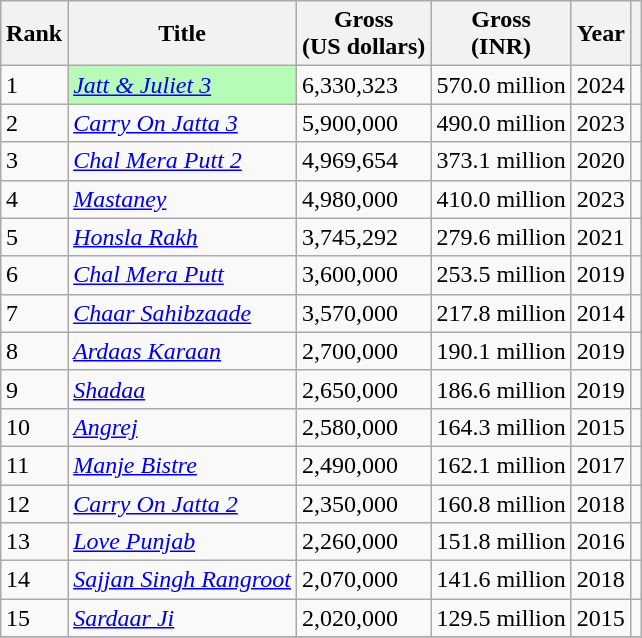<table class="wikitable sortable" style="margin:auto; margin:auto;">
<tr>
<th>Rank</th>
<th>Title</th>
<th>Gross <br> (US dollars)</th>
<th>Gross <br> (INR)</th>
<th>Year</th>
<th class="unsortable"></th>
</tr>
<tr>
<td>1</td>
<td style="background:#b6fcb6;"><em><a href='#'>Jatt & Juliet 3</a></em> </td>
<td>6,330,323</td>
<td>570.0 million</td>
<td>2024</td>
<td></td>
</tr>
<tr>
<td>2</td>
<td><em><a href='#'>Carry On Jatta 3</a></em></td>
<td>5,900,000</td>
<td>490.0 million</td>
<td>2023</td>
<td></td>
</tr>
<tr>
<td>3</td>
<td><em><a href='#'>Chal Mera Putt 2</a></em></td>
<td>4,969,654</td>
<td>373.1 million</td>
<td>2020</td>
<td></td>
</tr>
<tr>
<td>4</td>
<td><em><a href='#'>Mastaney</a></em></td>
<td>4,980,000</td>
<td>410.0 million</td>
<td>2023</td>
<td></td>
</tr>
<tr>
<td>5</td>
<td><em><a href='#'>Honsla Rakh</a></em></td>
<td>3,745,292</td>
<td>279.6 million</td>
<td>2021</td>
<td></td>
</tr>
<tr>
<td>6</td>
<td><em><a href='#'>Chal Mera Putt</a></em></td>
<td>3,600,000</td>
<td>253.5 million</td>
<td>2019</td>
<td></td>
</tr>
<tr>
<td>7</td>
<td><em><a href='#'>Chaar Sahibzaade</a></em></td>
<td>3,570,000</td>
<td>217.8 million</td>
<td>2014</td>
<td></td>
</tr>
<tr>
<td>8</td>
<td><em><a href='#'>Ardaas Karaan</a></em></td>
<td>2,700,000</td>
<td>190.1 million</td>
<td>2019</td>
<td></td>
</tr>
<tr>
<td>9</td>
<td><em><a href='#'>Shadaa</a></em></td>
<td>2,650,000</td>
<td>186.6 million</td>
<td>2019</td>
<td></td>
</tr>
<tr>
<td>10</td>
<td><em><a href='#'>Angrej</a></em></td>
<td>2,580,000</td>
<td>164.3 million</td>
<td>2015</td>
<td></td>
</tr>
<tr>
<td>11</td>
<td><em><a href='#'>Manje Bistre</a></em></td>
<td>2,490,000</td>
<td>162.1 million</td>
<td>2017</td>
<td></td>
</tr>
<tr>
<td>12</td>
<td><em><a href='#'>Carry On Jatta 2</a></em></td>
<td>2,350,000</td>
<td>160.8 million</td>
<td>2018</td>
<td></td>
</tr>
<tr>
<td>13</td>
<td><em><a href='#'>Love Punjab</a></em></td>
<td>2,260,000</td>
<td>151.8 million</td>
<td>2016</td>
<td></td>
</tr>
<tr>
<td>14</td>
<td><em><a href='#'>Sajjan Singh Rangroot</a></em></td>
<td>2,070,000</td>
<td>141.6 million</td>
<td>2018</td>
<td></td>
</tr>
<tr>
<td>15</td>
<td><em><a href='#'>Sardaar Ji</a></em></td>
<td>2,020,000</td>
<td>129.5 million</td>
<td>2015</td>
<td></td>
</tr>
<tr>
</tr>
</table>
